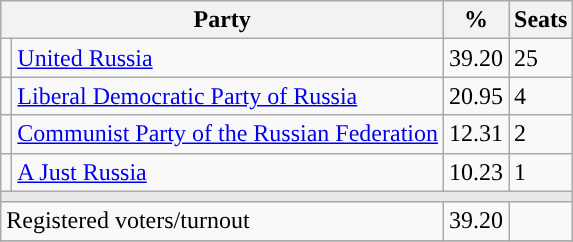<table class="wikitable">
<tr>
<th colspan=2>Party</th>
<th>%</th>
<th>Seats</th>
</tr>
<tr>
<td style="background:"></td>
<td><a href='#'>United Russia</a></td>
<td>39.20</td>
<td>25</td>
</tr>
<tr>
<td style="background:"></td>
<td><a href='#'>Liberal Democratic Party of Russia</a></td>
<td>20.95</td>
<td>4</td>
</tr>
<tr>
<td style="background:"></td>
<td><a href='#'>Communist Party of the Russian Federation</a></td>
<td>12.31</td>
<td>2</td>
</tr>
<tr>
<td style="background:"></td>
<td><a href='#'>A Just Russia</a></td>
<td>10.23</td>
<td>1</td>
</tr>
<tr>
<td colspan=4 style="background:#E9E9E9;"></td>
</tr>
<tr>
<td align=left colspan=2>Registered voters/turnout</td>
<td>39.20</td>
<td></td>
</tr>
<tr>
</tr>
</table>
